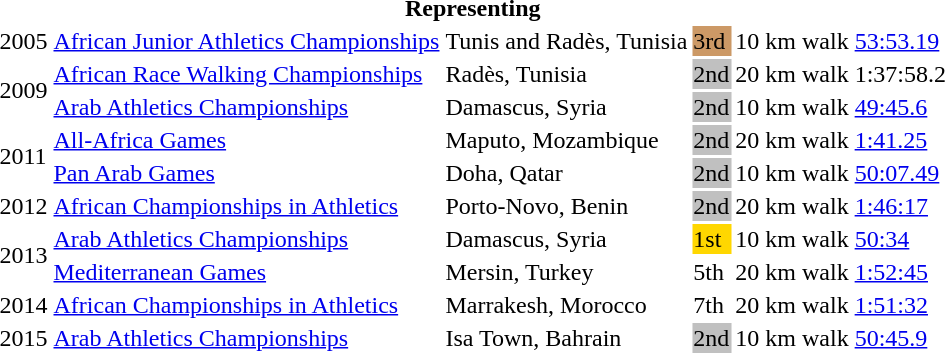<table>
<tr>
<th colspan="6">Representing </th>
</tr>
<tr>
<td>2005</td>
<td><a href='#'>African Junior Athletics Championships</a></td>
<td>Tunis and Radès, Tunisia</td>
<td bgcolor=cc9966>3rd</td>
<td>10 km walk</td>
<td><a href='#'>53:53.19</a></td>
</tr>
<tr>
<td rowspan=2>2009</td>
<td><a href='#'>African Race Walking Championships</a></td>
<td>Radès, Tunisia</td>
<td bgcolor=silver>2nd</td>
<td>20 km walk</td>
<td>1:37:58.2</td>
</tr>
<tr>
<td><a href='#'>Arab Athletics Championships</a></td>
<td>Damascus, Syria</td>
<td bgcolor=silver>2nd</td>
<td>10 km walk</td>
<td><a href='#'>49:45.6</a></td>
</tr>
<tr>
<td rowspan=2>2011</td>
<td><a href='#'>All-Africa Games</a></td>
<td>Maputo, Mozambique</td>
<td bgcolor=silver>2nd</td>
<td>20 km walk</td>
<td><a href='#'>1:41.25</a></td>
</tr>
<tr>
<td><a href='#'>Pan Arab Games</a></td>
<td>Doha, Qatar</td>
<td bgcolor=silver>2nd</td>
<td>10 km walk</td>
<td><a href='#'>50:07.49</a></td>
</tr>
<tr>
<td>2012</td>
<td><a href='#'>African Championships in Athletics</a></td>
<td>Porto-Novo, Benin</td>
<td bgcolor=silver>2nd</td>
<td>20 km walk</td>
<td><a href='#'>1:46:17</a></td>
</tr>
<tr>
<td rowspan=2>2013</td>
<td><a href='#'>Arab Athletics Championships</a></td>
<td>Damascus, Syria</td>
<td bgcolor=gold>1st</td>
<td>10 km walk</td>
<td><a href='#'>50:34</a></td>
</tr>
<tr>
<td><a href='#'>Mediterranean Games</a></td>
<td>Mersin, Turkey</td>
<td>5th</td>
<td>20 km walk</td>
<td><a href='#'>1:52:45</a></td>
</tr>
<tr>
<td>2014</td>
<td><a href='#'>African Championships in Athletics</a></td>
<td>Marrakesh, Morocco</td>
<td>7th</td>
<td>20 km walk</td>
<td><a href='#'>1:51:32</a></td>
</tr>
<tr>
<td>2015</td>
<td><a href='#'>Arab Athletics Championships</a></td>
<td>Isa Town, Bahrain</td>
<td bgcolor=silver>2nd</td>
<td>10 km walk</td>
<td><a href='#'>50:45.9</a></td>
</tr>
</table>
